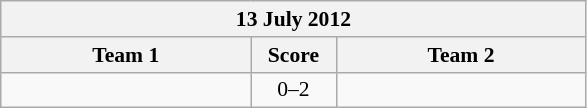<table class="wikitable" style="text-align: center; font-size:90% ">
<tr>
<th colspan=3>13 July 2012</th>
</tr>
<tr>
<th align="right" width="160">Team 1</th>
<th width="50">Score</th>
<th align="left" width="160">Team 2</th>
</tr>
<tr>
<td align=right></td>
<td align=center>0–2</td>
<td align=left><strong></strong></td>
</tr>
</table>
